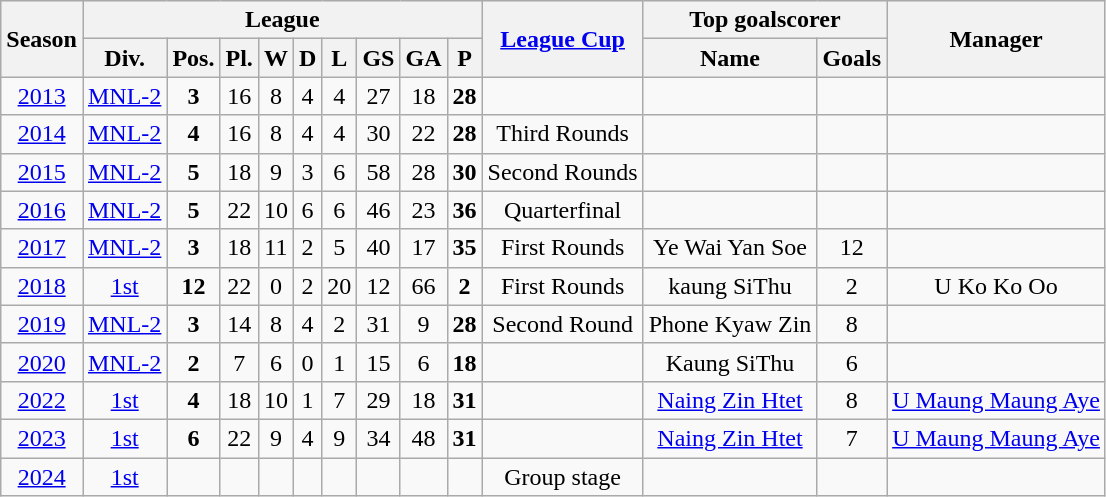<table class="wikitable">
<tr style="background:#efefef;">
<th rowspan="2">Season</th>
<th colspan="9">League</th>
<th rowspan="2"><a href='#'>League Cup</a></th>
<th colspan="2">Top goalscorer</th>
<th rowspan="2">Manager</th>
</tr>
<tr>
<th>Div.</th>
<th>Pos.</th>
<th>Pl.</th>
<th>W</th>
<th>D</th>
<th>L</th>
<th>GS</th>
<th>GA</th>
<th>P</th>
<th>Name</th>
<th>Goals</th>
</tr>
<tr>
<td align=center><a href='#'>2013</a></td>
<td align=center><a href='#'>MNL-2</a></td>
<td align=center><strong>3</strong></td>
<td align=center>16</td>
<td align=center>8</td>
<td align=center>4</td>
<td align=center>4</td>
<td align=center>27</td>
<td align=center>18</td>
<td align=center><strong>28</strong></td>
<td align=center></td>
<td align=center></td>
<td align=center></td>
<td align=center></td>
</tr>
<tr>
<td align=center><a href='#'>2014</a></td>
<td align=center><a href='#'>MNL-2</a></td>
<td align=center><strong>4</strong></td>
<td align=center>16</td>
<td align=center>8</td>
<td align=center>4</td>
<td align=center>4</td>
<td align=center>30</td>
<td align=center>22</td>
<td align=center><strong>28</strong></td>
<td align=center>Third Rounds</td>
<td align=center></td>
<td align=center></td>
<td align=center></td>
</tr>
<tr>
<td align=center><a href='#'>2015</a></td>
<td align=center><a href='#'>MNL-2</a></td>
<td align=center><strong>5</strong></td>
<td align=center>18</td>
<td align=center>9</td>
<td align=center>3</td>
<td align=center>6</td>
<td align=center>58</td>
<td align=center>28</td>
<td align=center><strong>30</strong></td>
<td align=center>Second Rounds</td>
<td align=center></td>
<td align=center></td>
<td align=center></td>
</tr>
<tr>
<td align=center><a href='#'>2016</a></td>
<td align=center><a href='#'>MNL-2</a></td>
<td align=center><strong>5</strong></td>
<td align=center>22</td>
<td align=center>10</td>
<td align=center>6</td>
<td align=center>6</td>
<td align=center>46</td>
<td align=center>23</td>
<td align=center><strong>36</strong></td>
<td align=center>Quarterfinal</td>
<td align=center></td>
<td align=center></td>
<td align=center></td>
</tr>
<tr>
<td align=center><a href='#'>2017</a></td>
<td align=center><a href='#'>MNL-2</a></td>
<td align=center><strong>3</strong></td>
<td align=center>18</td>
<td align=center>11</td>
<td align=center>2</td>
<td align=center>5</td>
<td align=center>40</td>
<td align=center>17</td>
<td align=center><strong>35</strong></td>
<td align=center>First Rounds</td>
<td align=center> Ye Wai Yan Soe</td>
<td align=center>12</td>
<td align=center></td>
</tr>
<tr>
<td align=center><a href='#'>2018</a></td>
<td align=center><a href='#'>1st</a></td>
<td align=center><strong>12</strong></td>
<td align=center>22</td>
<td align=center>0</td>
<td align=center>2</td>
<td align=center>20</td>
<td align=center>12</td>
<td align=center>66</td>
<td align=center><strong>2</strong></td>
<td align=center>First Rounds</td>
<td align=center> kaung SiThu</td>
<td align=center>2</td>
<td align=center> U Ko Ko Oo</td>
</tr>
<tr>
<td align=center><a href='#'>2019</a></td>
<td align=center><a href='#'>MNL-2</a></td>
<td align=center><strong>3</strong></td>
<td align=center>14</td>
<td align=center>8</td>
<td align=center>4</td>
<td align=center>2</td>
<td align=center>31</td>
<td align=center>9</td>
<td align=center><strong>28</strong></td>
<td align=center>Second Round</td>
<td align=center> Phone Kyaw Zin</td>
<td align=center>8</td>
<td align=center></td>
</tr>
<tr>
<td align=center><a href='#'>2020</a></td>
<td align=center><a href='#'>MNL-2</a></td>
<td align=center><strong>2</strong> </td>
<td align=center>7</td>
<td align=center>6</td>
<td align=center>0</td>
<td align=center>1</td>
<td align=center>15</td>
<td align=center>6</td>
<td align=center><strong>18</strong></td>
<td align=center></td>
<td align=center> Kaung SiThu</td>
<td align=center>6</td>
<td align=center></td>
</tr>
<tr>
<td align=center><a href='#'>2022</a></td>
<td align=center><a href='#'>1st</a></td>
<td align=center><strong>4</strong></td>
<td align=center>18</td>
<td align=center>10</td>
<td align=center>1</td>
<td align=center>7</td>
<td align=center>29</td>
<td align=center>18</td>
<td align=center><strong>31</strong></td>
<td align=center></td>
<td align=center> <a href='#'>Naing Zin Htet</a></td>
<td align=center>8</td>
<td align=center> <a href='#'>U Maung Maung Aye</a></td>
</tr>
<tr>
<td align=center><a href='#'>2023</a></td>
<td align=center><a href='#'>1st</a></td>
<td align=center><strong>6</strong></td>
<td align=center>22</td>
<td align=center>9</td>
<td align=center>4</td>
<td align=center>9</td>
<td align=center>34</td>
<td align=center>48</td>
<td align=center><strong>31</strong></td>
<td align=center></td>
<td align=center> <a href='#'>Naing Zin Htet</a></td>
<td align=center>7</td>
<td align=center> <a href='#'>U Maung Maung Aye</a></td>
</tr>
<tr>
<td align=center><a href='#'>2024</a></td>
<td align=center><a href='#'>1st</a></td>
<td align=center></td>
<td align=center></td>
<td align=center></td>
<td align=center></td>
<td align=center></td>
<td align=center></td>
<td align=center></td>
<td align=center></td>
<td align=center>Group stage</td>
<td align=center></td>
<td align=center></td>
<td align=center></td>
</tr>
</table>
